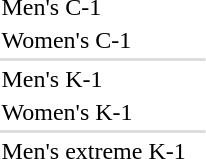<table>
<tr>
<td>Men's C-1<br></td>
<td></td>
<td></td>
<td></td>
</tr>
<tr>
<td>Women's C-1<br></td>
<td></td>
<td></td>
<td></td>
</tr>
<tr bgcolor=#DDDDDD>
<td colspan=7></td>
</tr>
<tr>
<td>Men's K-1<br></td>
<td></td>
<td></td>
<td></td>
</tr>
<tr>
<td>Women's K-1<br></td>
<td></td>
<td></td>
<td></td>
</tr>
<tr bgcolor=#DDDDDD>
<td colspan=7></td>
</tr>
<tr>
<td>Men's extreme K-1<br></td>
<td></td>
<td></td>
<td></td>
</tr>
<tr>
<td><br></td>
<td></td>
<td></td>
<td></td>
</tr>
</table>
